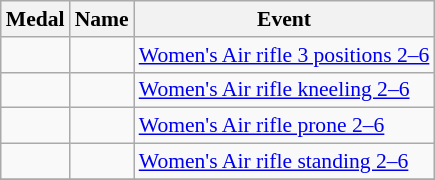<table class="wikitable sortable" style="font-size:90%">
<tr>
<th>Medal</th>
<th>Name</th>
<th>Event</th>
</tr>
<tr>
<td></td>
<td></td>
<td><a href='#'>Women's Air rifle 3 positions 2–6</a></td>
</tr>
<tr>
<td></td>
<td></td>
<td><a href='#'>Women's Air rifle kneeling 2–6</a></td>
</tr>
<tr>
<td></td>
<td></td>
<td><a href='#'>Women's Air rifle prone 2–6</a></td>
</tr>
<tr>
<td></td>
<td></td>
<td><a href='#'>Women's Air rifle standing 2–6</a></td>
</tr>
<tr>
</tr>
</table>
